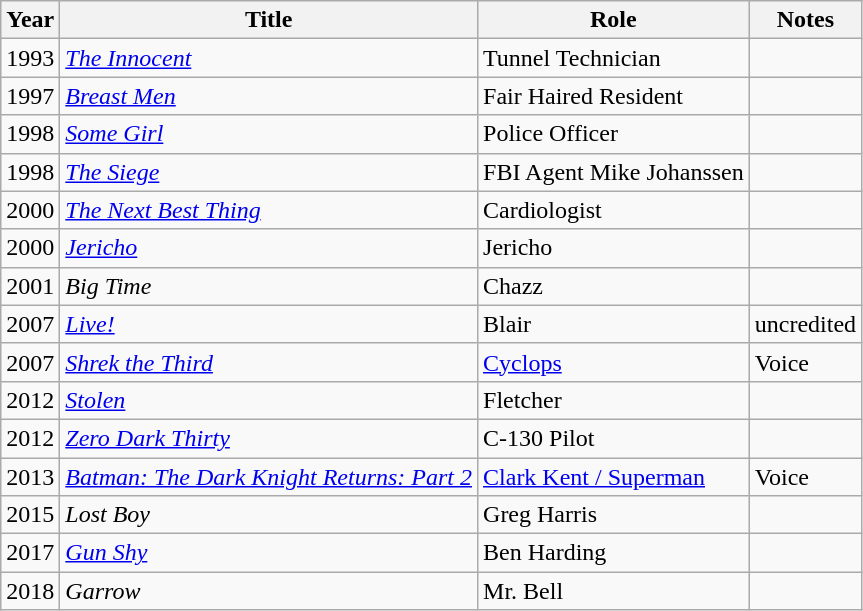<table class="wikitable sortable plainrowheaders">
<tr>
<th scope="col">Year</th>
<th scope="col">Title</th>
<th scope="col">Role</th>
<th scope="col" class="unsortable">Notes</th>
</tr>
<tr>
<td>1993</td>
<td><em><a href='#'>The Innocent</a></em></td>
<td>Tunnel Technician</td>
<td></td>
</tr>
<tr>
<td>1997</td>
<td><em><a href='#'>Breast Men</a></em></td>
<td>Fair Haired Resident</td>
<td></td>
</tr>
<tr>
<td>1998</td>
<td><em><a href='#'>Some Girl</a></em></td>
<td>Police Officer</td>
<td></td>
</tr>
<tr>
<td>1998</td>
<td><em><a href='#'>The Siege</a></em></td>
<td>FBI Agent Mike Johanssen</td>
<td></td>
</tr>
<tr>
<td>2000</td>
<td><em><a href='#'>The Next Best Thing</a></em></td>
<td>Cardiologist</td>
<td></td>
</tr>
<tr>
<td>2000</td>
<td><em><a href='#'>Jericho</a></em></td>
<td>Jericho</td>
<td></td>
</tr>
<tr>
<td>2001</td>
<td><em>Big Time</em></td>
<td>Chazz</td>
<td></td>
</tr>
<tr>
<td>2007</td>
<td><em><a href='#'>Live!</a></em></td>
<td>Blair</td>
<td>uncredited</td>
</tr>
<tr>
<td>2007</td>
<td><em><a href='#'>Shrek the Third</a></em></td>
<td><a href='#'>Cyclops</a></td>
<td>Voice</td>
</tr>
<tr>
<td>2012</td>
<td><em><a href='#'>Stolen</a></em></td>
<td>Fletcher</td>
<td></td>
</tr>
<tr>
<td>2012</td>
<td><em><a href='#'>Zero Dark Thirty</a></em></td>
<td>C-130 Pilot</td>
<td></td>
</tr>
<tr>
<td>2013</td>
<td><em><a href='#'>Batman: The Dark Knight Returns: Part 2</a></em></td>
<td><a href='#'>Clark Kent / Superman</a></td>
<td>Voice</td>
</tr>
<tr>
<td>2015</td>
<td><em>Lost Boy</em></td>
<td>Greg Harris</td>
<td></td>
</tr>
<tr>
<td>2017</td>
<td><em><a href='#'>Gun Shy</a></em></td>
<td>Ben Harding</td>
<td></td>
</tr>
<tr>
<td>2018</td>
<td><em>Garrow</em></td>
<td>Mr. Bell</td>
<td></td>
</tr>
</table>
